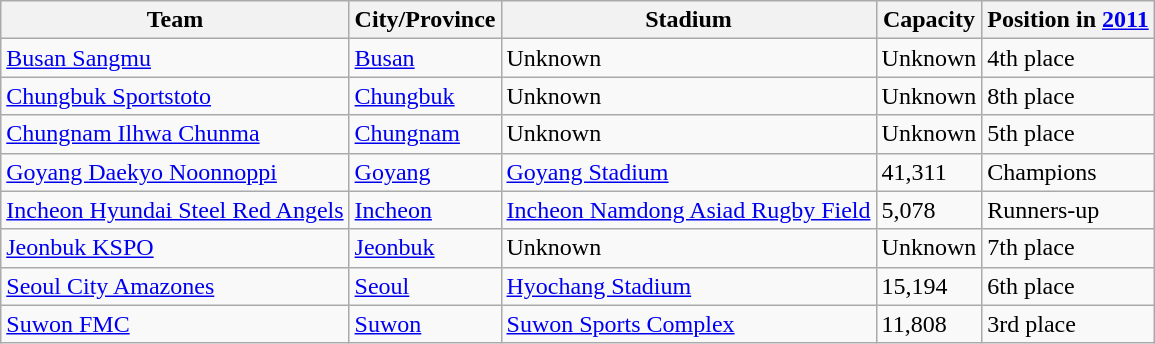<table class="wikitable sortable">
<tr>
<th>Team</th>
<th>City/Province</th>
<th>Stadium</th>
<th>Capacity</th>
<th data-sort-type="number">Position in <a href='#'>2011</a></th>
</tr>
<tr>
<td><a href='#'>Busan Sangmu</a></td>
<td><a href='#'>Busan</a></td>
<td>Unknown</td>
<td>Unknown</td>
<td>4th place</td>
</tr>
<tr>
<td><a href='#'>Chungbuk Sportstoto</a></td>
<td><a href='#'>Chungbuk</a></td>
<td>Unknown</td>
<td>Unknown</td>
<td>8th place</td>
</tr>
<tr>
<td><a href='#'>Chungnam Ilhwa Chunma</a></td>
<td><a href='#'>Chungnam</a></td>
<td>Unknown</td>
<td>Unknown</td>
<td>5th place</td>
</tr>
<tr>
<td><a href='#'>Goyang Daekyo Noonnoppi</a></td>
<td><a href='#'>Goyang</a></td>
<td><a href='#'>Goyang Stadium</a></td>
<td>41,311</td>
<td>Champions</td>
</tr>
<tr>
<td><a href='#'>Incheon Hyundai Steel Red Angels</a></td>
<td><a href='#'>Incheon</a></td>
<td><a href='#'>Incheon Namdong Asiad Rugby Field</a></td>
<td>5,078</td>
<td>Runners-up</td>
</tr>
<tr>
<td><a href='#'>Jeonbuk KSPO</a></td>
<td><a href='#'>Jeonbuk</a></td>
<td>Unknown</td>
<td>Unknown</td>
<td>7th place</td>
</tr>
<tr>
<td><a href='#'>Seoul City Amazones</a></td>
<td><a href='#'>Seoul</a></td>
<td><a href='#'>Hyochang Stadium</a></td>
<td>15,194</td>
<td>6th place</td>
</tr>
<tr>
<td><a href='#'>Suwon FMC</a></td>
<td><a href='#'>Suwon</a></td>
<td><a href='#'>Suwon Sports Complex</a></td>
<td>11,808</td>
<td>3rd place</td>
</tr>
</table>
